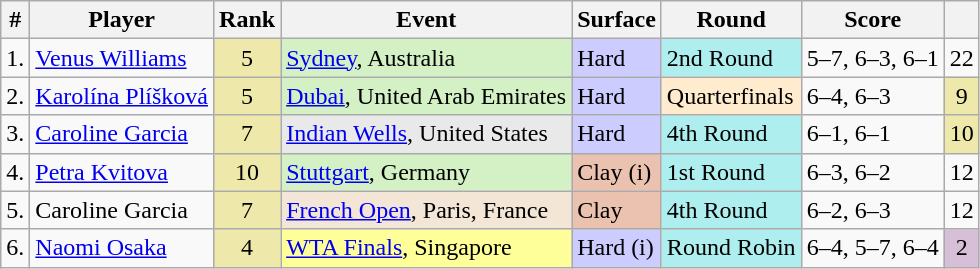<table class="wikitable sortable">
<tr>
<th>#</th>
<th>Player</th>
<th>Rank</th>
<th>Event</th>
<th>Surface</th>
<th>Round</th>
<th class="unsortable">Score</th>
<th></th>
</tr>
<tr>
<td>1.</td>
<td> <a href='#'>Venus Williams</a></td>
<td align=center bgcolor=EEE8AA>5</td>
<td bgcolor=d4f1c5><a href='#'>Sydney</a>, Australia</td>
<td bgcolor=CCCCFF>Hard</td>
<td bgcolor=afeeee>2nd Round</td>
<td>5–7, 6–3, 6–1</td>
<td align=center>22</td>
</tr>
<tr>
<td>2.</td>
<td> <a href='#'>Karolína Plíšková</a></td>
<td align=center bgcolor=EEE8AA>5</td>
<td bgcolor=d4f1c5><a href='#'>Dubai</a>, United Arab Emirates</td>
<td bgcolor=CCCCFF>Hard</td>
<td bgcolor= ffebcd>Quarterfinals</td>
<td>6–4, 6–3</td>
<td align=center bgcolor=EEE8AA>9</td>
</tr>
<tr>
<td>3.</td>
<td> <a href='#'>Caroline Garcia</a></td>
<td align=center bgcolor=EEE8AA>7</td>
<td bgcolor=e9e9e9><a href='#'>Indian Wells</a>, United States</td>
<td bgcolor=CCCCFF>Hard</td>
<td bgcolor=afeeee>4th Round</td>
<td>6–1, 6–1</td>
<td align=center bgcolor=EEE8AA>10</td>
</tr>
<tr>
<td>4.</td>
<td> <a href='#'>Petra Kvitova</a></td>
<td align=center bgcolor=EEE8AA>10</td>
<td bgcolor=d4f1c5><a href='#'>Stuttgart</a>, Germany</td>
<td bgcolor=EBC2AF>Clay (i)</td>
<td bgcolor=afeeee>1st Round</td>
<td>6–3, 6–2</td>
<td align=center>12</td>
</tr>
<tr>
<td>5.</td>
<td> Caroline Garcia</td>
<td align=center bgcolor=EEE8AA>7</td>
<td bgcolor=f3e6d7><a href='#'>French Open</a>, Paris, France</td>
<td bgcolor=EBC2AF>Clay</td>
<td bgcolor=afeeee>4th Round</td>
<td>6–2, 6–3</td>
<td align=center>12</td>
</tr>
<tr>
<td>6.</td>
<td> <a href='#'>Naomi Osaka</a></td>
<td align=center bgcolor=EEE8AA>4</td>
<td bgcolor=FFFF99><a href='#'>WTA Finals</a>, Singapore</td>
<td bgcolor=CCCCFF>Hard (i)</td>
<td bgcolor=afeeee>Round Robin</td>
<td>6–4, 5–7, 6–4</td>
<td align=center bgcolor=thistle>2</td>
</tr>
</table>
